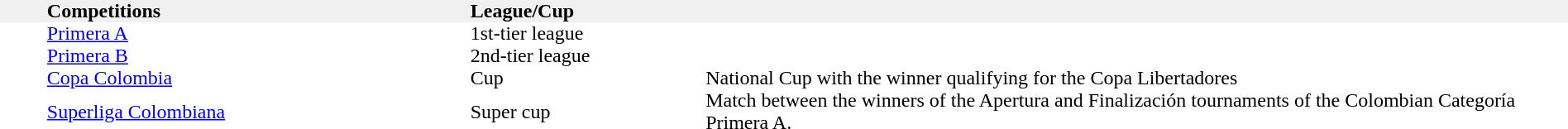<table width="100%" cellspacing="0" cellpadding="0">
<tr bgcolor="F0F0F0">
<th width="3%" align="left"></th>
<th width="27%" align="left">Competitions</th>
<th width="15%" align="left">League/Cup</th>
<th width="55%" align="left"></th>
</tr>
<tr>
<td></td>
<td><a href='#'>Primera A</a></td>
<td>1st-tier league</td>
<td></td>
</tr>
<tr>
<td></td>
<td><a href='#'>Primera B</a></td>
<td>2nd-tier league</td>
<td></td>
</tr>
<tr>
<td></td>
<td><a href='#'>Copa Colombia</a></td>
<td>Cup</td>
<td>National Cup with the winner qualifying for the Copa Libertadores</td>
</tr>
<tr>
<td></td>
<td><a href='#'>Superliga Colombiana</a></td>
<td>Super cup</td>
<td>Match between the winners of the Apertura and Finalización tournaments of the Colombian Categoría Primera A.</td>
</tr>
</table>
